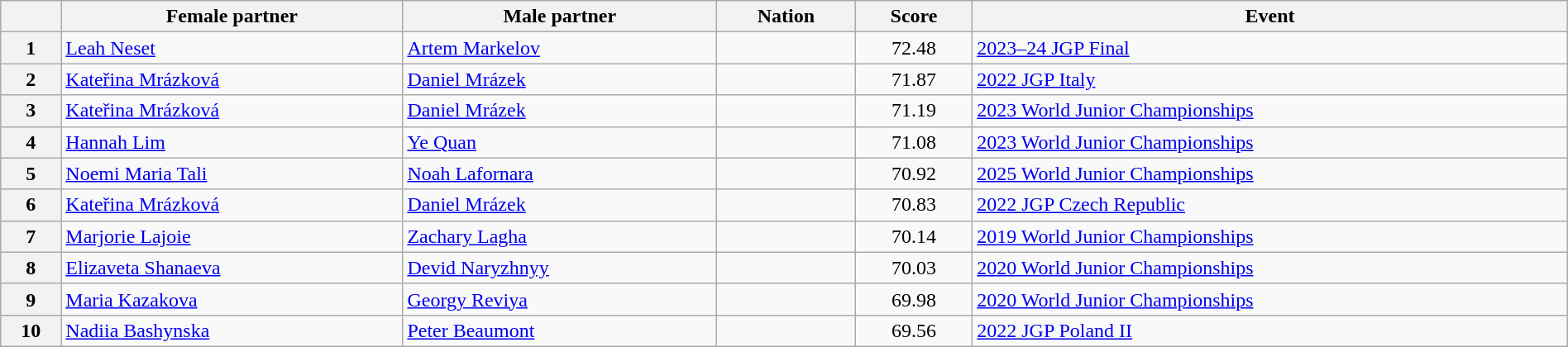<table class="wikitable sortable" style="text-align:left; width:100%">
<tr>
<th scope="col"></th>
<th scope="col">Female partner</th>
<th scope="col">Male partner</th>
<th scope="col">Nation</th>
<th scope="col">Score</th>
<th scope="col">Event</th>
</tr>
<tr>
<th scope="row">1</th>
<td><a href='#'>Leah Neset</a></td>
<td><a href='#'>Artem Markelov</a></td>
<td></td>
<td style="text-align:center">72.48</td>
<td><a href='#'>2023–24 JGP Final</a></td>
</tr>
<tr>
<th scope="row">2</th>
<td><a href='#'>Kateřina Mrázková</a></td>
<td><a href='#'>Daniel Mrázek</a></td>
<td></td>
<td style="text-align:center;">71.87</td>
<td><a href='#'>2022 JGP Italy</a></td>
</tr>
<tr>
<th scope="row">3</th>
<td><a href='#'>Kateřina Mrázková</a></td>
<td><a href='#'>Daniel Mrázek</a></td>
<td></td>
<td style="text-align:center;">71.19</td>
<td><a href='#'>2023 World Junior Championships</a></td>
</tr>
<tr>
<th scope="row">4</th>
<td><a href='#'>Hannah Lim</a></td>
<td><a href='#'>Ye Quan</a></td>
<td></td>
<td style="text-align:center;">71.08</td>
<td><a href='#'>2023 World Junior Championships</a></td>
</tr>
<tr>
<th scope="row">5</th>
<td><a href='#'>Noemi Maria Tali</a></td>
<td><a href='#'>Noah Lafornara</a></td>
<td></td>
<td style="text-align:center;">70.92</td>
<td><a href='#'>2025 World Junior Championships</a></td>
</tr>
<tr>
<th scope="row">6</th>
<td><a href='#'>Kateřina Mrázková</a></td>
<td><a href='#'>Daniel Mrázek</a></td>
<td></td>
<td style="text-align:center;">70.83</td>
<td><a href='#'>2022 JGP Czech Republic</a></td>
</tr>
<tr>
<th scope="row">7</th>
<td><a href='#'>Marjorie Lajoie</a></td>
<td><a href='#'>Zachary Lagha</a></td>
<td></td>
<td style="text-align:center;">70.14</td>
<td><a href='#'>2019 World Junior Championships</a></td>
</tr>
<tr>
<th scope="row">8</th>
<td><a href='#'>Elizaveta Shanaeva</a></td>
<td><a href='#'>Devid Naryzhnyy</a></td>
<td></td>
<td style="text-align:center;">70.03</td>
<td><a href='#'>2020 World Junior Championships</a></td>
</tr>
<tr>
<th scope="row">9</th>
<td><a href='#'>Maria Kazakova</a></td>
<td><a href='#'>Georgy Reviya</a></td>
<td></td>
<td style="text-align:center;">69.98</td>
<td><a href='#'>2020 World Junior Championships</a></td>
</tr>
<tr>
<th scope="row">10</th>
<td><a href='#'>Nadiia Bashynska</a></td>
<td><a href='#'>Peter Beaumont</a></td>
<td></td>
<td style="text-align:center;">69.56</td>
<td><a href='#'>2022 JGP Poland II</a></td>
</tr>
</table>
